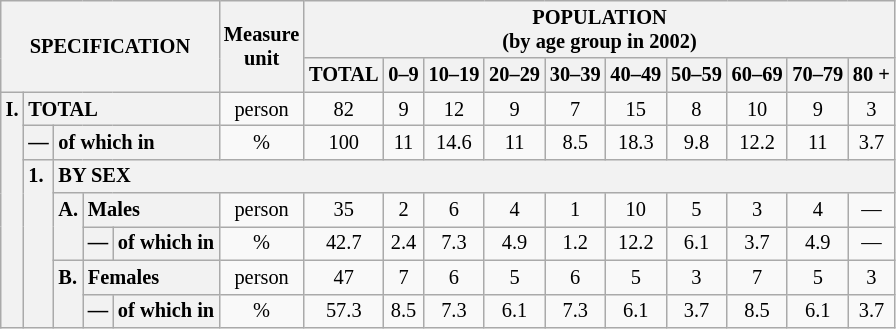<table class="wikitable" style="font-size:85%; text-align:center">
<tr>
<th rowspan="2" colspan="5">SPECIFICATION</th>
<th rowspan="2">Measure<br> unit</th>
<th colspan="10" rowspan="1">POPULATION<br> (by age group in 2002)</th>
</tr>
<tr>
<th>TOTAL</th>
<th>0–9</th>
<th>10–19</th>
<th>20–29</th>
<th>30–39</th>
<th>40–49</th>
<th>50–59</th>
<th>60–69</th>
<th>70–79</th>
<th>80 +</th>
</tr>
<tr>
<th style="text-align:left" valign="top" rowspan="7">I.</th>
<th style="text-align:left" colspan="4">TOTAL</th>
<td>person</td>
<td>82</td>
<td>9</td>
<td>12</td>
<td>9</td>
<td>7</td>
<td>15</td>
<td>8</td>
<td>10</td>
<td>9</td>
<td>3</td>
</tr>
<tr>
<th style="text-align:left" valign="top">—</th>
<th style="text-align:left" colspan="3">of which in</th>
<td>%</td>
<td>100</td>
<td>11</td>
<td>14.6</td>
<td>11</td>
<td>8.5</td>
<td>18.3</td>
<td>9.8</td>
<td>12.2</td>
<td>11</td>
<td>3.7</td>
</tr>
<tr>
<th style="text-align:left" valign="top" rowspan="5">1.</th>
<th style="text-align:left" colspan="14">BY SEX</th>
</tr>
<tr>
<th style="text-align:left" valign="top" rowspan="2">A.</th>
<th style="text-align:left" colspan="2">Males</th>
<td>person</td>
<td>35</td>
<td>2</td>
<td>6</td>
<td>4</td>
<td>1</td>
<td>10</td>
<td>5</td>
<td>3</td>
<td>4</td>
<td>—</td>
</tr>
<tr>
<th style="text-align:left" valign="top">—</th>
<th style="text-align:left" colspan="1">of which in</th>
<td>%</td>
<td>42.7</td>
<td>2.4</td>
<td>7.3</td>
<td>4.9</td>
<td>1.2</td>
<td>12.2</td>
<td>6.1</td>
<td>3.7</td>
<td>4.9</td>
<td>—</td>
</tr>
<tr>
<th style="text-align:left" valign="top" rowspan="2">B.</th>
<th style="text-align:left" colspan="2">Females</th>
<td>person</td>
<td>47</td>
<td>7</td>
<td>6</td>
<td>5</td>
<td>6</td>
<td>5</td>
<td>3</td>
<td>7</td>
<td>5</td>
<td>3</td>
</tr>
<tr>
<th style="text-align:left" valign="top">—</th>
<th style="text-align:left" colspan="1">of which in</th>
<td>%</td>
<td>57.3</td>
<td>8.5</td>
<td>7.3</td>
<td>6.1</td>
<td>7.3</td>
<td>6.1</td>
<td>3.7</td>
<td>8.5</td>
<td>6.1</td>
<td>3.7</td>
</tr>
</table>
